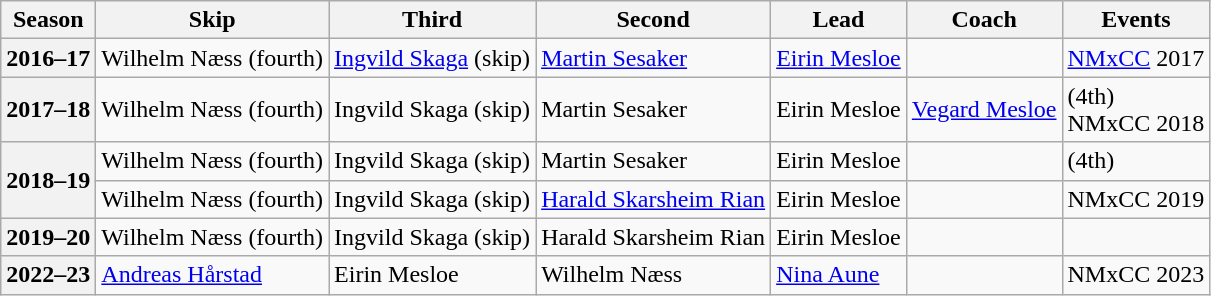<table class="wikitable">
<tr>
<th scope="col">Season</th>
<th scope="col">Skip</th>
<th scope="col">Third</th>
<th scope="col">Second</th>
<th scope="col">Lead</th>
<th scope="col">Coach</th>
<th scope="col">Events</th>
</tr>
<tr>
<th scope="row">2016–17</th>
<td>Wilhelm Næss (fourth)</td>
<td><a href='#'>Ingvild Skaga</a> (skip)</td>
<td><a href='#'>Martin Sesaker</a></td>
<td><a href='#'>Eirin Mesloe</a></td>
<td></td>
<td><a href='#'>NMxCC</a> 2017 </td>
</tr>
<tr>
<th scope="row">2017–18</th>
<td>Wilhelm Næss (fourth)</td>
<td>Ingvild Skaga (skip)</td>
<td>Martin Sesaker</td>
<td>Eirin Mesloe</td>
<td><a href='#'>Vegard Mesloe</a></td>
<td> (4th)<br>NMxCC 2018 </td>
</tr>
<tr>
<th scope="row" rowspan="2">2018–19</th>
<td>Wilhelm Næss (fourth)</td>
<td>Ingvild Skaga (skip)</td>
<td>Martin Sesaker</td>
<td>Eirin Mesloe</td>
<td></td>
<td> (4th)</td>
</tr>
<tr>
<td>Wilhelm Næss (fourth)</td>
<td>Ingvild Skaga (skip)</td>
<td><a href='#'>Harald Skarsheim Rian</a></td>
<td>Eirin Mesloe</td>
<td></td>
<td>NMxCC 2019 </td>
</tr>
<tr>
<th scope="row">2019–20</th>
<td>Wilhelm Næss (fourth)</td>
<td>Ingvild Skaga (skip)</td>
<td>Harald Skarsheim Rian</td>
<td>Eirin Mesloe</td>
<td></td>
<td> </td>
</tr>
<tr>
<th scope="row">2022–23</th>
<td><a href='#'>Andreas Hårstad</a></td>
<td>Eirin Mesloe</td>
<td>Wilhelm Næss</td>
<td><a href='#'>Nina Aune</a></td>
<td></td>
<td>NMxCC 2023 </td>
</tr>
</table>
